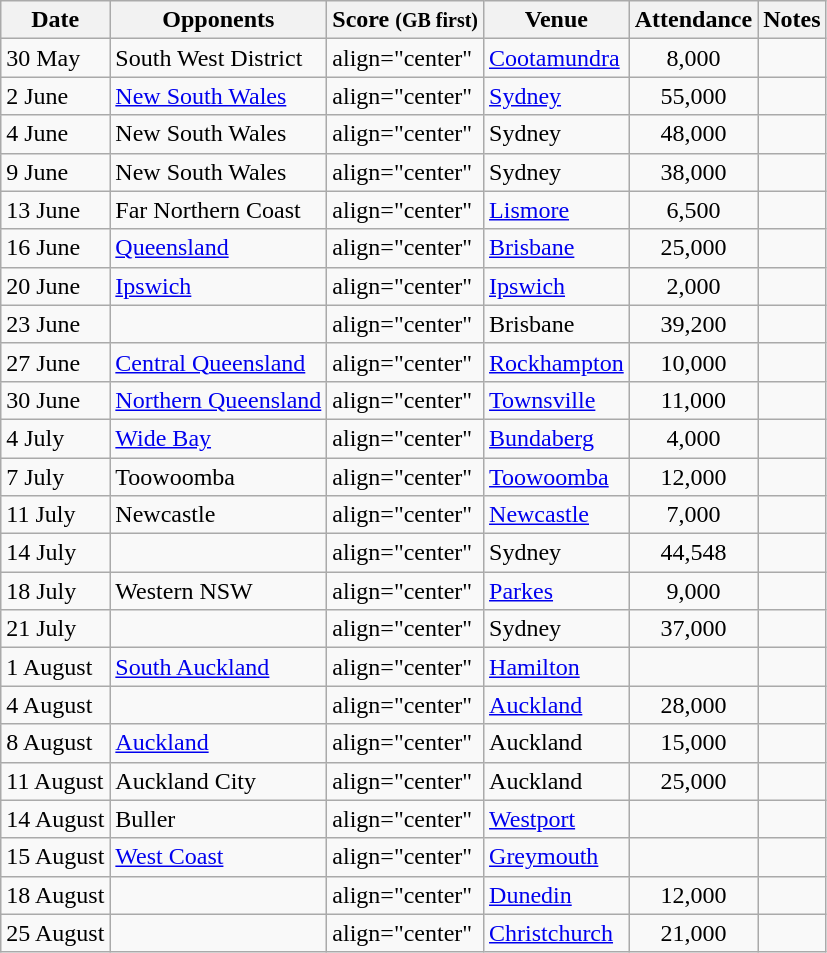<table class="wikitable">
<tr>
<th>Date</th>
<th>Opponents</th>
<th>Score <small>(GB first)</small></th>
<th>Venue</th>
<th>Attendance</th>
<th>Notes</th>
</tr>
<tr>
<td>30 May</td>
<td>South West District</td>
<td>align="center" </td>
<td><a href='#'>Cootamundra</a></td>
<td align="center">8,000</td>
<td></td>
</tr>
<tr>
<td>2 June</td>
<td><a href='#'>New South Wales</a></td>
<td>align="center" </td>
<td><a href='#'>Sydney</a></td>
<td align="center">55,000</td>
<td></td>
</tr>
<tr>
<td>4 June</td>
<td>New South Wales</td>
<td>align="center" </td>
<td>Sydney</td>
<td align="center">48,000</td>
<td></td>
</tr>
<tr>
<td>9 June</td>
<td>New South Wales</td>
<td>align="center" </td>
<td>Sydney</td>
<td align="center">38,000</td>
<td></td>
</tr>
<tr>
<td>13 June</td>
<td>Far Northern Coast</td>
<td>align="center" </td>
<td><a href='#'>Lismore</a></td>
<td align="center">6,500</td>
<td></td>
</tr>
<tr>
<td>16 June</td>
<td><a href='#'>Queensland</a></td>
<td>align="center" </td>
<td><a href='#'>Brisbane</a></td>
<td align="center">25,000</td>
<td></td>
</tr>
<tr>
<td>20 June</td>
<td><a href='#'>Ipswich</a></td>
<td>align="center" </td>
<td><a href='#'>Ipswich</a></td>
<td align="center">2,000</td>
<td></td>
</tr>
<tr>
<td>23 June</td>
<td></td>
<td>align="center" </td>
<td>Brisbane</td>
<td align="center">39,200</td>
<td></td>
</tr>
<tr>
<td>27 June</td>
<td><a href='#'>Central Queensland</a></td>
<td>align="center" </td>
<td><a href='#'>Rockhampton</a></td>
<td align="center">10,000</td>
<td></td>
</tr>
<tr>
<td>30 June</td>
<td><a href='#'>Northern Queensland</a></td>
<td>align="center" </td>
<td><a href='#'>Townsville</a></td>
<td align="center">11,000</td>
<td></td>
</tr>
<tr>
<td>4 July</td>
<td><a href='#'>Wide Bay</a></td>
<td>align="center" </td>
<td><a href='#'>Bundaberg</a></td>
<td align="center">4,000</td>
<td></td>
</tr>
<tr>
<td>7 July</td>
<td>Toowoomba</td>
<td>align="center" </td>
<td><a href='#'>Toowoomba</a></td>
<td align="center">12,000</td>
<td></td>
</tr>
<tr>
<td>11 July</td>
<td>Newcastle</td>
<td>align="center" </td>
<td><a href='#'>Newcastle</a></td>
<td align="center">7,000</td>
<td></td>
</tr>
<tr>
<td>14 July</td>
<td></td>
<td>align="center" </td>
<td>Sydney</td>
<td align="center">44,548</td>
<td></td>
</tr>
<tr>
<td>18 July</td>
<td>Western NSW</td>
<td>align="center" </td>
<td><a href='#'>Parkes</a></td>
<td align="center">9,000</td>
<td></td>
</tr>
<tr>
<td>21 July</td>
<td></td>
<td>align="center" </td>
<td>Sydney</td>
<td align="center">37,000</td>
<td></td>
</tr>
<tr>
<td>1 August</td>
<td><a href='#'>South Auckland</a></td>
<td>align="center" </td>
<td><a href='#'>Hamilton</a></td>
<td align="center"></td>
<td></td>
</tr>
<tr>
<td>4 August</td>
<td></td>
<td>align="center" </td>
<td><a href='#'>Auckland</a></td>
<td align="center">28,000</td>
<td></td>
</tr>
<tr>
<td>8 August</td>
<td><a href='#'>Auckland</a></td>
<td>align="center" </td>
<td>Auckland</td>
<td align="center">15,000</td>
<td></td>
</tr>
<tr>
<td>11 August</td>
<td>Auckland City</td>
<td>align="center" </td>
<td>Auckland</td>
<td align="center">25,000</td>
<td></td>
</tr>
<tr>
<td>14 August</td>
<td>Buller</td>
<td>align="center" </td>
<td><a href='#'>Westport</a></td>
<td align="center"></td>
<td></td>
</tr>
<tr>
<td>15 August</td>
<td><a href='#'>West Coast</a></td>
<td>align="center" </td>
<td><a href='#'>Greymouth</a></td>
<td align="center"></td>
<td></td>
</tr>
<tr>
<td>18 August</td>
<td></td>
<td>align="center" </td>
<td><a href='#'>Dunedin</a></td>
<td align="center">12,000</td>
<td></td>
</tr>
<tr>
<td>25 August</td>
<td></td>
<td>align="center" </td>
<td><a href='#'>Christchurch</a></td>
<td align="center">21,000</td>
<td></td>
</tr>
</table>
